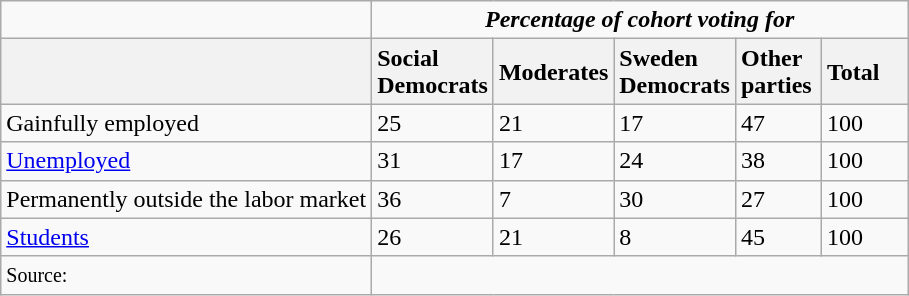<table style="float:left;"  class="wikitable">
<tr>
<td></td>
<td colspan=5 style="text-align:center;"><strong><em>Percentage of cohort voting for</em></strong></td>
</tr>
<tr>
<th></th>
<th style="text-align:left; width:50px;">Social Democrats</th>
<th style="text-align:left; width:50px;">Moderates</th>
<th style="text-align:left; width:50px;">Sweden Democrats</th>
<th style="text-align:left; width:50px;">Other parties</th>
<th style="text-align:left; width:50px;">Total</th>
</tr>
<tr>
<td>Gainfully employed</td>
<td>25</td>
<td>21</td>
<td>17</td>
<td>47</td>
<td>100</td>
</tr>
<tr>
<td><a href='#'>Unemployed</a></td>
<td>31</td>
<td>17</td>
<td>24</td>
<td>38</td>
<td>100</td>
</tr>
<tr>
<td>Permanently outside the labor market</td>
<td>36</td>
<td>7</td>
<td>30</td>
<td>27</td>
<td>100</td>
</tr>
<tr>
<td><a href='#'>Students</a></td>
<td>26</td>
<td>21</td>
<td>8</td>
<td>45</td>
<td>100</td>
</tr>
<tr>
<td><small>Source:</small></td>
<td colspan=5></td>
</tr>
</table>
